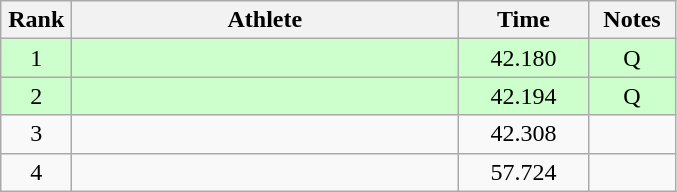<table class=wikitable style="text-align:center">
<tr>
<th width=40>Rank</th>
<th width=250>Athlete</th>
<th width=80>Time</th>
<th width=50>Notes</th>
</tr>
<tr bgcolor="ccffcc">
<td>1</td>
<td align=left></td>
<td>42.180</td>
<td>Q</td>
</tr>
<tr bgcolor="ccffcc">
<td>2</td>
<td align=left></td>
<td>42.194</td>
<td>Q</td>
</tr>
<tr>
<td>3</td>
<td align=left></td>
<td>42.308</td>
<td></td>
</tr>
<tr>
<td>4</td>
<td align=left></td>
<td>57.724</td>
<td></td>
</tr>
</table>
